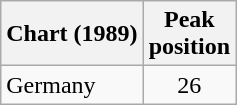<table class="wikitable sortable">
<tr>
<th>Chart (1989)</th>
<th>Peak<br>position</th>
</tr>
<tr>
<td>Germany</td>
<td align="center">26</td>
</tr>
</table>
